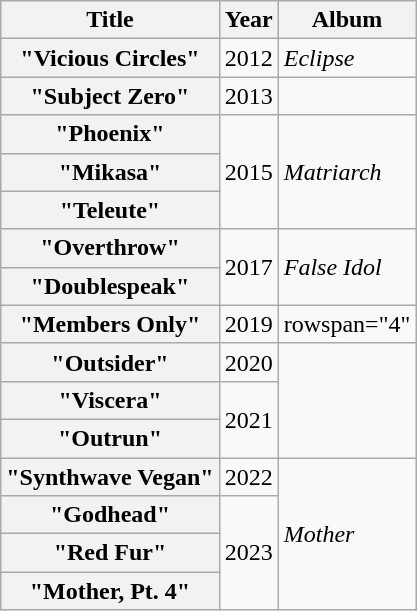<table class="wikitable plainrowheaders">
<tr>
<th>Title</th>
<th>Year</th>
<th>Album</th>
</tr>
<tr>
<th scope="row">"Vicious Circles"</th>
<td>2012</td>
<td><em>Eclipse</em></td>
</tr>
<tr>
<th scope="row">"Subject Zero"</th>
<td>2013</td>
<td></td>
</tr>
<tr>
<th scope="row">"Phoenix"</th>
<td rowspan="3">2015</td>
<td rowspan="3"><em>Matriarch</em></td>
</tr>
<tr>
<th scope="row">"Mikasa"</th>
</tr>
<tr>
<th scope="row">"Teleute"</th>
</tr>
<tr>
<th scope="row">"Overthrow"</th>
<td rowspan="2">2017</td>
<td rowspan="2"><em>False Idol</em></td>
</tr>
<tr>
<th scope="row">"Doublespeak"</th>
</tr>
<tr>
<th scope="row">"Members Only"</th>
<td>2019</td>
<td>rowspan="4" </td>
</tr>
<tr>
<th scope="row">"Outsider"</th>
<td>2020</td>
</tr>
<tr>
<th scope="row">"Viscera"</th>
<td rowspan="2">2021</td>
</tr>
<tr>
<th scope="row">"Outrun"</th>
</tr>
<tr>
<th scope="row">"Synthwave Vegan"</th>
<td>2022</td>
<td rowspan="4"><em>Mother</em></td>
</tr>
<tr>
<th scope="row">"Godhead"</th>
<td rowspan="3">2023</td>
</tr>
<tr>
<th scope="row">"Red Fur"</th>
</tr>
<tr>
<th scope="row">"Mother, Pt. 4"</th>
</tr>
</table>
